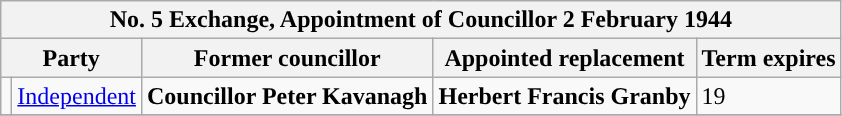<table class="wikitable">
<tr>
<th colspan="5"><strong>No. 5 Exchange, Appointment of Councillor 2 February 1944</strong></th>
</tr>
<tr>
<th colspan="2">Party</th>
<th>Former councillor</th>
<th>Appointed replacement</th>
<th>Term expires</th>
</tr>
<tr>
<td style="background-color:"></td>
<td><a href='#'>Independent</a></td>
<td><strong>Councillor Peter Kavanagh</strong></td>
<td><strong>Herbert Francis Granby</strong></td>
<td>19</td>
</tr>
<tr>
</tr>
</table>
